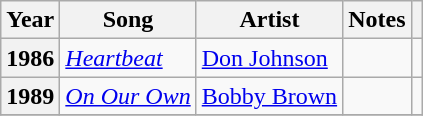<table class="wikitable sortable plainrowheaders">
<tr>
<th>Year</th>
<th>Song</th>
<th>Artist</th>
<th>Notes</th>
<th class="unsortable"></th>
</tr>
<tr>
<th scope="row">1986</th>
<td><em><a href='#'>Heartbeat</a></em></td>
<td><a href='#'>Don Johnson</a></td>
<td></td>
<td style="text-align:center;"></td>
</tr>
<tr>
<th scope="row">1989</th>
<td><em><a href='#'>On Our Own</a></em></td>
<td><a href='#'>Bobby Brown</a></td>
<td></td>
<td style="text-align:center;"></td>
</tr>
<tr>
</tr>
</table>
